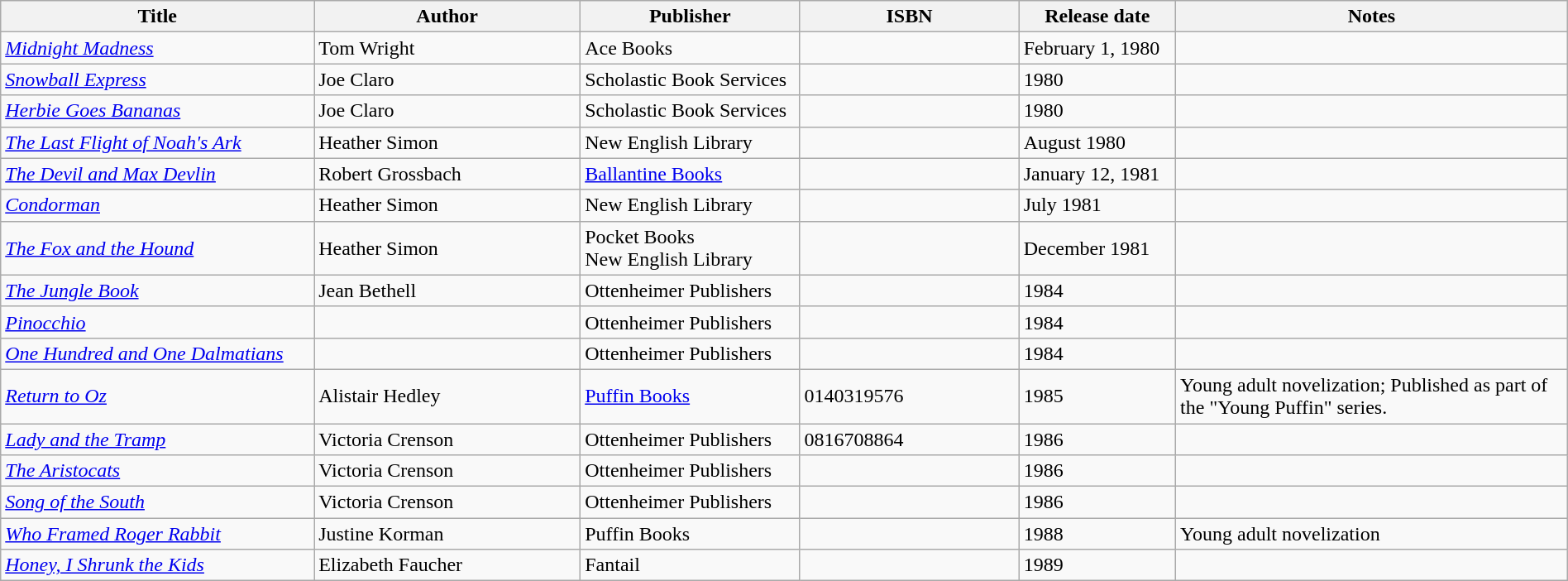<table class="wikitable" width=100%>
<tr>
<th width=20%>Title</th>
<th width=17%>Author</th>
<th width=14%>Publisher</th>
<th width=14%>ISBN</th>
<th width=10%>Release date</th>
<th width=25%>Notes</th>
</tr>
<tr>
<td><em><a href='#'>Midnight Madness</a></em></td>
<td>Tom Wright</td>
<td>Ace Books</td>
<td></td>
<td>February 1, 1980</td>
<td></td>
</tr>
<tr>
<td><em><a href='#'>Snowball Express</a></em></td>
<td>Joe Claro</td>
<td>Scholastic Book Services</td>
<td></td>
<td>1980</td>
<td></td>
</tr>
<tr>
<td><em><a href='#'>Herbie Goes Bananas</a></em></td>
<td>Joe Claro</td>
<td>Scholastic Book Services</td>
<td></td>
<td>1980</td>
<td></td>
</tr>
<tr>
<td><em><a href='#'>The Last Flight of Noah's Ark</a></em></td>
<td>Heather Simon</td>
<td>New English Library</td>
<td></td>
<td>August 1980</td>
<td></td>
</tr>
<tr>
<td><em><a href='#'>The Devil and Max Devlin</a></em></td>
<td>Robert Grossbach</td>
<td><a href='#'>Ballantine Books</a></td>
<td></td>
<td>January 12, 1981</td>
<td></td>
</tr>
<tr>
<td><em><a href='#'>Condorman</a></em></td>
<td>Heather Simon</td>
<td>New English Library</td>
<td></td>
<td>July 1981</td>
<td></td>
</tr>
<tr>
<td><em><a href='#'>The Fox and the Hound</a></em></td>
<td>Heather Simon</td>
<td>Pocket Books<br>New English Library</td>
<td></td>
<td>December 1981</td>
<td></td>
</tr>
<tr>
<td><em><a href='#'>The Jungle Book</a></em></td>
<td>Jean Bethell</td>
<td>Ottenheimer Publishers</td>
<td></td>
<td>1984</td>
<td></td>
</tr>
<tr>
<td><em><a href='#'>Pinocchio</a></em></td>
<td></td>
<td>Ottenheimer Publishers</td>
<td></td>
<td>1984</td>
<td></td>
</tr>
<tr>
<td><em><a href='#'>One Hundred and One Dalmatians</a></em></td>
<td></td>
<td>Ottenheimer Publishers</td>
<td></td>
<td>1984</td>
<td></td>
</tr>
<tr>
<td><em><a href='#'>Return to Oz</a></em></td>
<td>Alistair Hedley</td>
<td><a href='#'>Puffin Books</a></td>
<td>0140319576</td>
<td>1985</td>
<td>Young adult novelization; Published as part of the "Young Puffin" series.</td>
</tr>
<tr>
<td><em><a href='#'>Lady and the Tramp</a></em></td>
<td>Victoria Crenson</td>
<td>Ottenheimer Publishers</td>
<td>0816708864</td>
<td>1986</td>
<td></td>
</tr>
<tr>
<td><em><a href='#'>The Aristocats</a></em></td>
<td>Victoria Crenson</td>
<td>Ottenheimer Publishers</td>
<td></td>
<td>1986</td>
<td></td>
</tr>
<tr>
<td><em><a href='#'>Song of the South</a></em></td>
<td>Victoria Crenson</td>
<td>Ottenheimer Publishers</td>
<td></td>
<td>1986</td>
<td></td>
</tr>
<tr>
<td><em><a href='#'>Who Framed Roger Rabbit</a></em></td>
<td>Justine Korman</td>
<td>Puffin Books</td>
<td></td>
<td>1988</td>
<td>Young adult novelization</td>
</tr>
<tr>
<td><em><a href='#'>Honey, I Shrunk the Kids</a></em></td>
<td>Elizabeth Faucher</td>
<td>Fantail</td>
<td></td>
<td>1989</td>
<td></td>
</tr>
</table>
